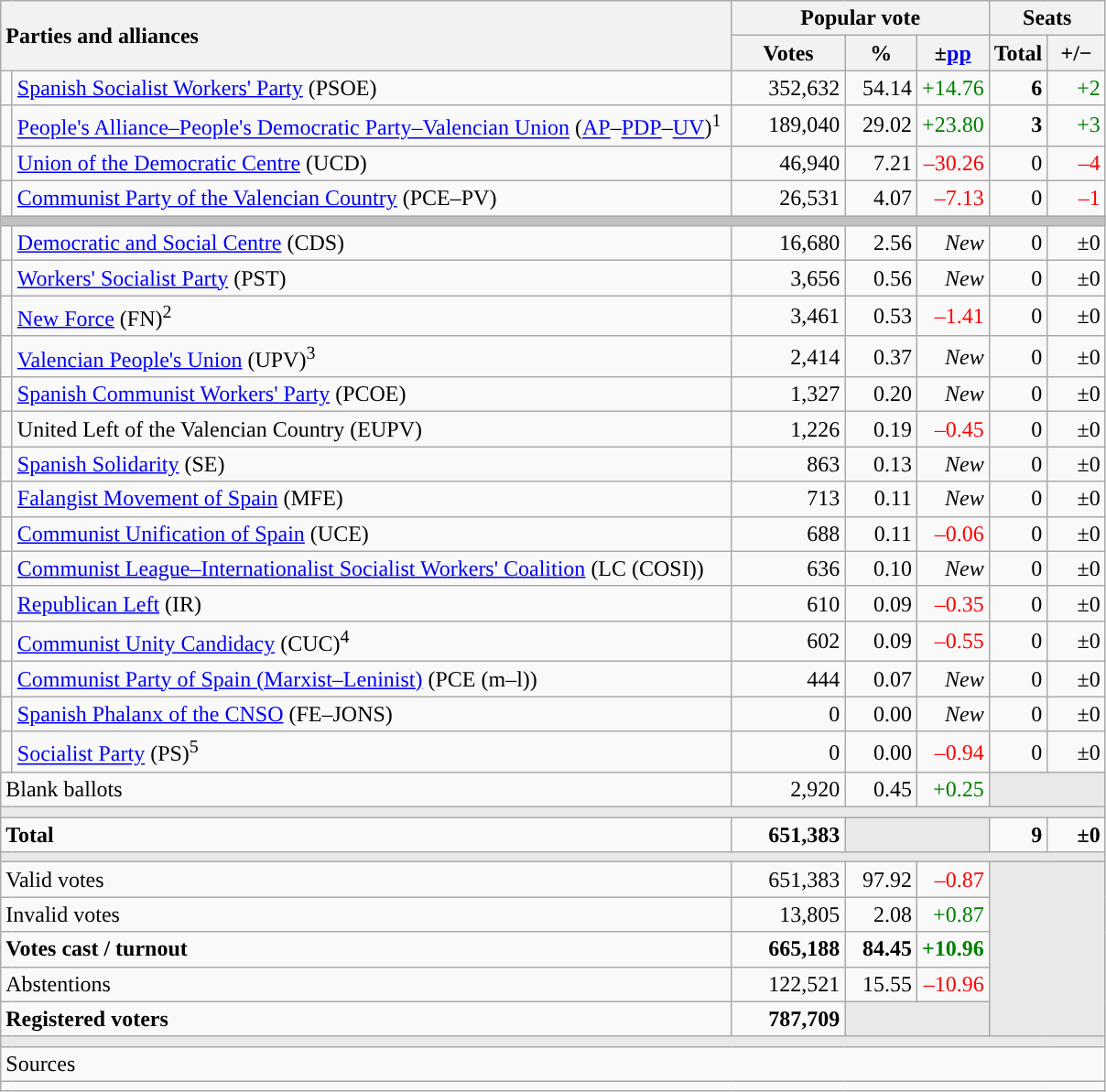<table class="wikitable" style="text-align:right;">
<tr>
<th style="text-align:left;" rowspan="2" colspan="2" width="525">Parties and alliances</th>
<th colspan="3">Popular vote</th>
<th colspan="2">Seats</th>
</tr>
<tr>
<th width="75">Votes</th>
<th width="45">%</th>
<th width="45">±<a href='#'>pp</a></th>
<th width="35">Total</th>
<th width="35">+/−</th>
</tr>
<tr>
<td width="1" style="color:inherit;background:"></td>
<td align="left"><a href='#'>Spanish Socialist Workers' Party</a> (PSOE)</td>
<td>352,632</td>
<td>54.14</td>
<td style="color:green;">+14.76</td>
<td><strong>6</strong></td>
<td style="color:green;">+2</td>
</tr>
<tr>
<td style="color:inherit;background:"></td>
<td align="left"><a href='#'>People's Alliance–People's Democratic Party–Valencian Union</a> (<a href='#'>AP</a>–<a href='#'>PDP</a>–<a href='#'>UV</a>)<sup>1</sup></td>
<td>189,040</td>
<td>29.02</td>
<td style="color:green;">+23.80</td>
<td><strong>3</strong></td>
<td style="color:green;">+3</td>
</tr>
<tr>
<td style="color:inherit;background:"></td>
<td align="left"><a href='#'>Union of the Democratic Centre</a> (UCD)</td>
<td>46,940</td>
<td>7.21</td>
<td style="color:red;">–30.26</td>
<td>0</td>
<td style="color:red;">–4</td>
</tr>
<tr>
<td style="color:inherit;background:"></td>
<td align="left"><a href='#'>Communist Party of the Valencian Country</a> (PCE–PV)</td>
<td>26,531</td>
<td>4.07</td>
<td style="color:red;">–7.13</td>
<td>0</td>
<td style="color:red;">–1</td>
</tr>
<tr>
<td colspan="7" bgcolor="#C0C0C0"></td>
</tr>
<tr>
<td style="color:inherit;background:"></td>
<td align="left"><a href='#'>Democratic and Social Centre</a> (CDS)</td>
<td>16,680</td>
<td>2.56</td>
<td><em>New</em></td>
<td>0</td>
<td>±0</td>
</tr>
<tr>
<td style="color:inherit;background:"></td>
<td align="left"><a href='#'>Workers' Socialist Party</a> (PST)</td>
<td>3,656</td>
<td>0.56</td>
<td><em>New</em></td>
<td>0</td>
<td>±0</td>
</tr>
<tr>
<td style="color:inherit;background:"></td>
<td align="left"><a href='#'>New Force</a> (FN)<sup>2</sup></td>
<td>3,461</td>
<td>0.53</td>
<td style="color:red;">–1.41</td>
<td>0</td>
<td>±0</td>
</tr>
<tr>
<td style="color:inherit;background:"></td>
<td align="left"><a href='#'>Valencian People's Union</a> (UPV)<sup>3</sup></td>
<td>2,414</td>
<td>0.37</td>
<td><em>New</em></td>
<td>0</td>
<td>±0</td>
</tr>
<tr>
<td style="color:inherit;background:"></td>
<td align="left"><a href='#'>Spanish Communist Workers' Party</a> (PCOE)</td>
<td>1,327</td>
<td>0.20</td>
<td><em>New</em></td>
<td>0</td>
<td>±0</td>
</tr>
<tr>
<td style="color:inherit;background:"></td>
<td align="left">United Left of the Valencian Country (EUPV)</td>
<td>1,226</td>
<td>0.19</td>
<td style="color:red;">–0.45</td>
<td>0</td>
<td>±0</td>
</tr>
<tr>
<td style="color:inherit;background:"></td>
<td align="left"><a href='#'>Spanish Solidarity</a> (SE)</td>
<td>863</td>
<td>0.13</td>
<td><em>New</em></td>
<td>0</td>
<td>±0</td>
</tr>
<tr>
<td style="color:inherit;background:"></td>
<td align="left"><a href='#'>Falangist Movement of Spain</a> (MFE)</td>
<td>713</td>
<td>0.11</td>
<td><em>New</em></td>
<td>0</td>
<td>±0</td>
</tr>
<tr>
<td style="color:inherit;background:"></td>
<td align="left"><a href='#'>Communist Unification of Spain</a> (UCE)</td>
<td>688</td>
<td>0.11</td>
<td style="color:red;">–0.06</td>
<td>0</td>
<td>±0</td>
</tr>
<tr>
<td style="color:inherit;background:"></td>
<td align="left"><a href='#'>Communist League–Internationalist Socialist Workers' Coalition</a> (LC (COSI))</td>
<td>636</td>
<td>0.10</td>
<td><em>New</em></td>
<td>0</td>
<td>±0</td>
</tr>
<tr>
<td style="color:inherit;background:"></td>
<td align="left"><a href='#'>Republican Left</a> (IR)</td>
<td>610</td>
<td>0.09</td>
<td style="color:red;">–0.35</td>
<td>0</td>
<td>±0</td>
</tr>
<tr>
<td style="color:inherit;background:"></td>
<td align="left"><a href='#'>Communist Unity Candidacy</a> (CUC)<sup>4</sup></td>
<td>602</td>
<td>0.09</td>
<td style="color:red;">–0.55</td>
<td>0</td>
<td>±0</td>
</tr>
<tr>
<td style="color:inherit;background:"></td>
<td align="left"><a href='#'>Communist Party of Spain (Marxist–Leninist)</a> (PCE (m–l))</td>
<td>444</td>
<td>0.07</td>
<td><em>New</em></td>
<td>0</td>
<td>±0</td>
</tr>
<tr>
<td style="color:inherit;background:"></td>
<td align="left"><a href='#'>Spanish Phalanx of the CNSO</a> (FE–JONS)</td>
<td>0</td>
<td>0.00</td>
<td><em>New</em></td>
<td>0</td>
<td>±0</td>
</tr>
<tr>
<td style="color:inherit;background:"></td>
<td align="left"><a href='#'>Socialist Party</a> (PS)<sup>5</sup></td>
<td>0</td>
<td>0.00</td>
<td style="color:red;">–0.94</td>
<td>0</td>
<td>±0</td>
</tr>
<tr>
<td align="left" colspan="2">Blank ballots</td>
<td>2,920</td>
<td>0.45</td>
<td style="color:green;">+0.25</td>
<td bgcolor="#E9E9E9" colspan="2"></td>
</tr>
<tr>
<td colspan="7" bgcolor="#E9E9E9"></td>
</tr>
<tr style="font-weight:bold;">
<td align="left" colspan="2">Total</td>
<td>651,383</td>
<td bgcolor="#E9E9E9" colspan="2"></td>
<td>9</td>
<td>±0</td>
</tr>
<tr>
<td colspan="7" bgcolor="#E9E9E9"></td>
</tr>
<tr>
<td align="left" colspan="2">Valid votes</td>
<td>651,383</td>
<td>97.92</td>
<td style="color:red;">–0.87</td>
<td bgcolor="#E9E9E9" colspan="2" rowspan="5"></td>
</tr>
<tr>
<td align="left" colspan="2">Invalid votes</td>
<td>13,805</td>
<td>2.08</td>
<td style="color:green;">+0.87</td>
</tr>
<tr style="font-weight:bold;">
<td align="left" colspan="2">Votes cast / turnout</td>
<td>665,188</td>
<td>84.45</td>
<td style="color:green;">+10.96</td>
</tr>
<tr>
<td align="left" colspan="2">Abstentions</td>
<td>122,521</td>
<td>15.55</td>
<td style="color:red;">–10.96</td>
</tr>
<tr style="font-weight:bold;">
<td align="left" colspan="2">Registered voters</td>
<td>787,709</td>
<td bgcolor="#E9E9E9" colspan="2"></td>
</tr>
<tr>
<td colspan="7" bgcolor="#E9E9E9"></td>
</tr>
<tr>
<td align="left" colspan="7">Sources</td>
</tr>
<tr>
<td colspan="7" style="text-align:left; max-width:790px;"></td>
</tr>
</table>
